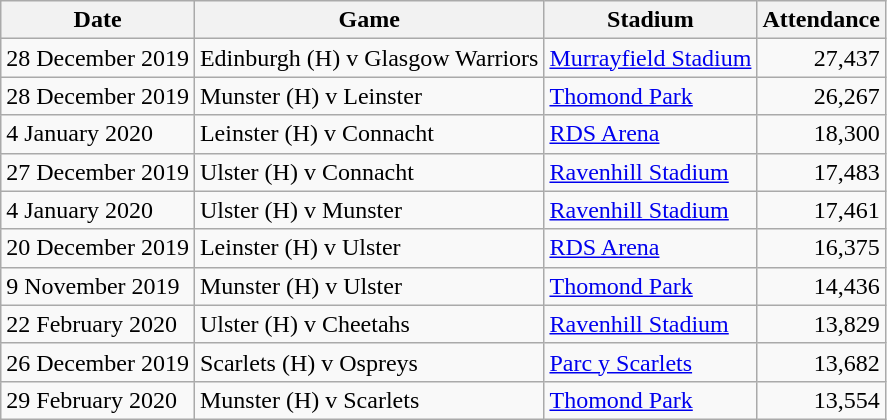<table class="wikitable sortable">
<tr>
<th>Date</th>
<th>Game</th>
<th>Stadium</th>
<th>Attendance</th>
</tr>
<tr>
<td>28 December 2019</td>
<td>Edinburgh (H) v Glasgow Warriors</td>
<td><a href='#'>Murrayfield Stadium</a></td>
<td style="text-align:right">27,437</td>
</tr>
<tr>
<td>28 December 2019</td>
<td>Munster (H) v Leinster</td>
<td><a href='#'>Thomond Park</a></td>
<td style="text-align:right">26,267</td>
</tr>
<tr>
<td>4 January 2020</td>
<td>Leinster (H) v Connacht</td>
<td><a href='#'>RDS Arena</a></td>
<td style="text-align:right">18,300</td>
</tr>
<tr>
<td>27 December 2019</td>
<td>Ulster (H) v Connacht</td>
<td><a href='#'>Ravenhill Stadium</a></td>
<td style="text-align:right">17,483</td>
</tr>
<tr>
<td>4 January 2020</td>
<td>Ulster (H) v Munster</td>
<td><a href='#'>Ravenhill Stadium</a></td>
<td style="text-align:right">17,461</td>
</tr>
<tr>
<td>20 December 2019</td>
<td>Leinster (H) v Ulster</td>
<td><a href='#'>RDS Arena</a></td>
<td style="text-align:right">16,375</td>
</tr>
<tr>
<td>9 November 2019</td>
<td>Munster (H) v Ulster</td>
<td><a href='#'>Thomond Park</a></td>
<td style="text-align:right">14,436</td>
</tr>
<tr>
<td>22 February 2020</td>
<td>Ulster (H) v Cheetahs</td>
<td><a href='#'>Ravenhill Stadium</a></td>
<td style="text-align:right">13,829</td>
</tr>
<tr>
<td>26 December 2019</td>
<td>Scarlets (H) v Ospreys</td>
<td><a href='#'>Parc y Scarlets</a></td>
<td style="text-align:right">13,682</td>
</tr>
<tr>
<td>29 February 2020</td>
<td>Munster (H) v Scarlets</td>
<td><a href='#'>Thomond Park</a></td>
<td style="text-align:right">13,554</td>
</tr>
</table>
